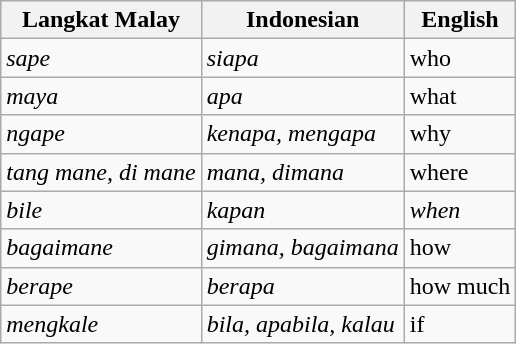<table class="wikitable">
<tr>
<th>Langkat Malay</th>
<th>Indonesian</th>
<th>English</th>
</tr>
<tr>
<td><em>sape</em></td>
<td><em>siapa</em></td>
<td>who</td>
</tr>
<tr>
<td><em>maya</em></td>
<td><em>apa</em></td>
<td>what</td>
</tr>
<tr>
<td><em>ngape</em></td>
<td><em>kenapa, mengapa</em></td>
<td>why</td>
</tr>
<tr>
<td><em>tang mane, di mane</em></td>
<td><em>mana, dimana</em></td>
<td>where</td>
</tr>
<tr>
<td><em>bile</em></td>
<td><em>kapan</em></td>
<td><em>when</em></td>
</tr>
<tr>
<td><em>bagaimane</em></td>
<td><em>gimana, bagaimana</em></td>
<td>how</td>
</tr>
<tr>
<td><em>berape</em></td>
<td><em>berapa</em></td>
<td>how much</td>
</tr>
<tr>
<td><em>mengkale</em></td>
<td><em>bila, apabila, kalau</em></td>
<td>if</td>
</tr>
</table>
